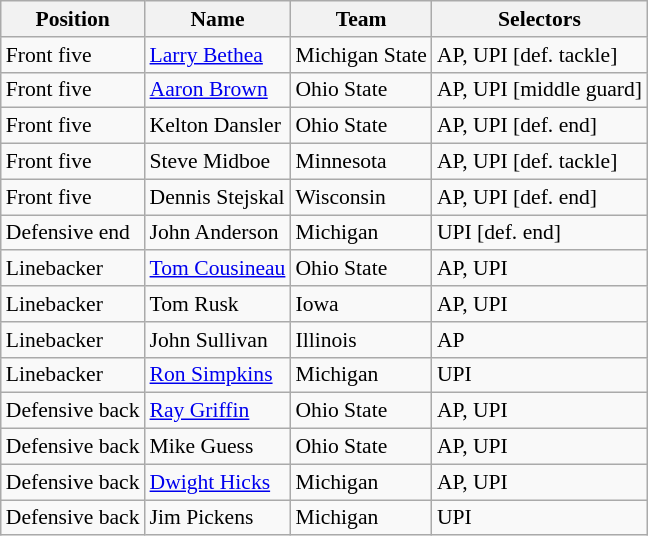<table class="wikitable" style="font-size: 90%">
<tr>
<th>Position</th>
<th>Name</th>
<th>Team</th>
<th>Selectors</th>
</tr>
<tr>
<td>Front five</td>
<td><a href='#'>Larry Bethea</a></td>
<td>Michigan State</td>
<td>AP, UPI [def. tackle]</td>
</tr>
<tr>
<td>Front five</td>
<td><a href='#'>Aaron Brown</a></td>
<td>Ohio State</td>
<td>AP, UPI [middle guard]</td>
</tr>
<tr>
<td>Front five</td>
<td>Kelton Dansler</td>
<td>Ohio State</td>
<td>AP, UPI [def. end]</td>
</tr>
<tr>
<td>Front five</td>
<td>Steve Midboe</td>
<td>Minnesota</td>
<td>AP, UPI [def. tackle]</td>
</tr>
<tr>
<td>Front five</td>
<td>Dennis Stejskal</td>
<td>Wisconsin</td>
<td>AP, UPI [def. end]</td>
</tr>
<tr>
<td>Defensive end</td>
<td>John Anderson</td>
<td>Michigan</td>
<td>UPI [def. end]</td>
</tr>
<tr>
<td>Linebacker</td>
<td><a href='#'>Tom Cousineau</a></td>
<td>Ohio State</td>
<td>AP, UPI</td>
</tr>
<tr>
<td>Linebacker</td>
<td>Tom Rusk</td>
<td>Iowa</td>
<td>AP, UPI</td>
</tr>
<tr>
<td>Linebacker</td>
<td>John Sullivan</td>
<td>Illinois</td>
<td>AP</td>
</tr>
<tr>
<td>Linebacker</td>
<td><a href='#'>Ron Simpkins</a></td>
<td>Michigan</td>
<td>UPI</td>
</tr>
<tr>
<td>Defensive back</td>
<td><a href='#'>Ray Griffin</a></td>
<td>Ohio State</td>
<td>AP, UPI</td>
</tr>
<tr>
<td>Defensive back</td>
<td>Mike Guess</td>
<td>Ohio State</td>
<td>AP, UPI</td>
</tr>
<tr>
<td>Defensive back</td>
<td><a href='#'>Dwight Hicks</a></td>
<td>Michigan</td>
<td>AP, UPI</td>
</tr>
<tr>
<td>Defensive back</td>
<td>Jim Pickens</td>
<td>Michigan</td>
<td>UPI</td>
</tr>
</table>
